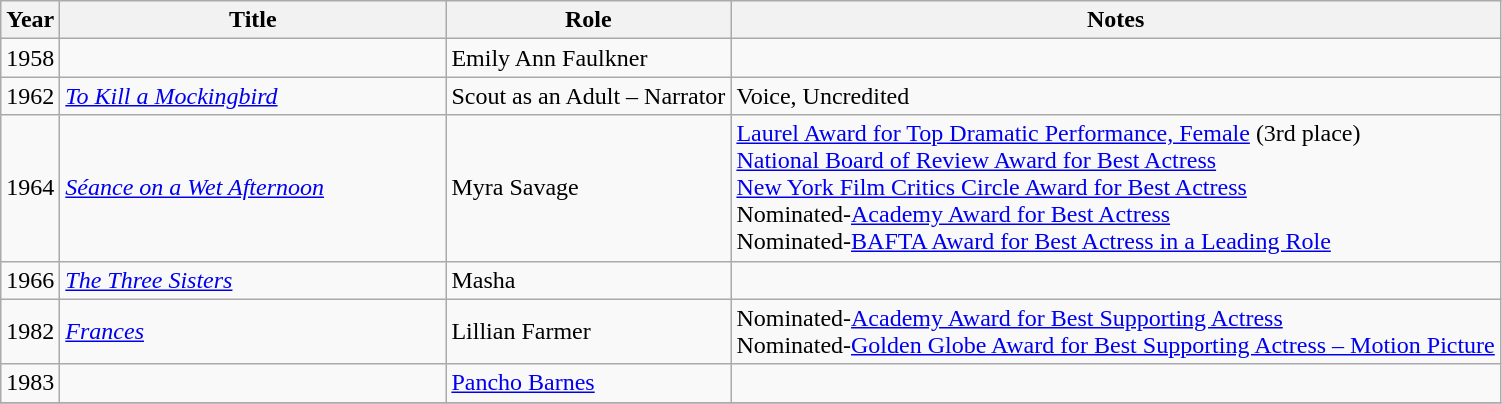<table class="wikitable sortable">
<tr>
<th>Year</th>
<th width="250px">Title</th>
<th class="unsortable">Role</th>
<th class="unsortable">Notes</th>
</tr>
<tr>
<td>1958</td>
<td><em></em></td>
<td>Emily Ann Faulkner</td>
<td></td>
</tr>
<tr>
<td>1962</td>
<td><em><a href='#'>To Kill a Mockingbird</a></em></td>
<td>Scout as an Adult – Narrator</td>
<td>Voice, Uncredited</td>
</tr>
<tr>
<td>1964</td>
<td><em><a href='#'>Séance on a Wet Afternoon</a></em></td>
<td>Myra Savage</td>
<td><a href='#'> Laurel Award for Top Dramatic Performance, Female</a> (3rd place)<br><a href='#'>National Board of Review Award for Best Actress</a><br><a href='#'>New York Film Critics Circle Award for Best Actress</a><br>Nominated-<a href='#'>Academy Award for Best Actress</a><br>Nominated-<a href='#'>BAFTA Award for Best Actress in a Leading Role</a></td>
</tr>
<tr>
<td>1966</td>
<td><em><a href='#'>The Three Sisters</a></em></td>
<td>Masha</td>
<td></td>
</tr>
<tr>
<td>1982</td>
<td><em><a href='#'>Frances</a></em></td>
<td>Lillian Farmer</td>
<td>Nominated-<a href='#'>Academy Award for Best Supporting Actress</a><br>Nominated-<a href='#'>Golden Globe Award for Best Supporting Actress – Motion Picture</a></td>
</tr>
<tr>
<td>1983</td>
<td><em></em></td>
<td><a href='#'>Pancho Barnes</a></td>
<td></td>
</tr>
<tr>
</tr>
</table>
